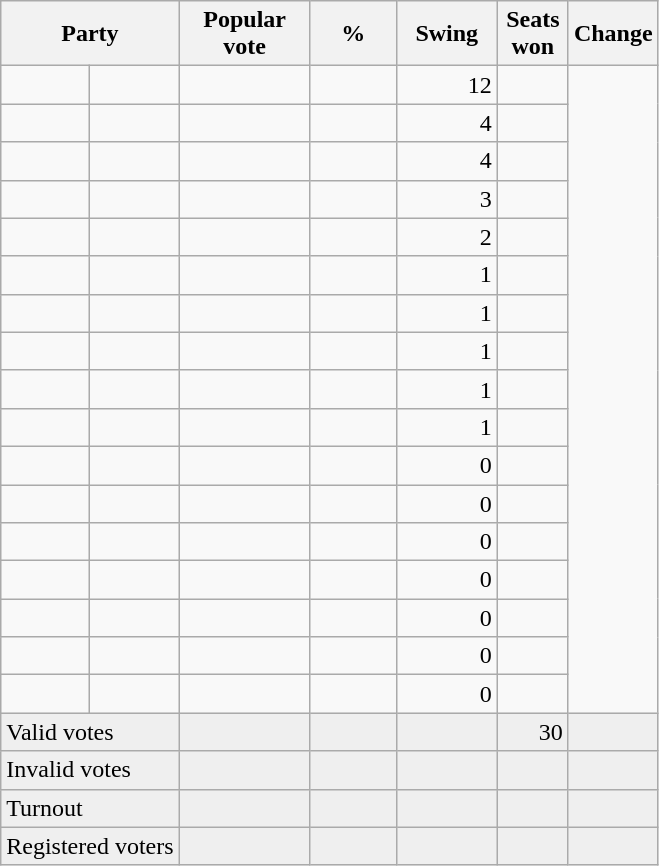<table class=wikitable style="text-align:right">
<tr>
<th colspan=2>Party</th>
<th width=80px>Popular vote</th>
<th width=50px>%</th>
<th width=60px>Swing</th>
<th width=40px>Seats<br>won</th>
<th width=45px>Change</th>
</tr>
<tr>
<td></td>
<td></td>
<td></td>
<td></td>
<td>12</td>
<td></td>
</tr>
<tr>
<td></td>
<td></td>
<td></td>
<td></td>
<td>4</td>
<td></td>
</tr>
<tr>
<td></td>
<td></td>
<td></td>
<td></td>
<td>4</td>
<td></td>
</tr>
<tr>
<td></td>
<td></td>
<td></td>
<td></td>
<td>3</td>
<td></td>
</tr>
<tr>
<td></td>
<td></td>
<td></td>
<td></td>
<td>2</td>
<td></td>
</tr>
<tr>
<td></td>
<td></td>
<td></td>
<td></td>
<td>1</td>
<td></td>
</tr>
<tr>
<td></td>
<td></td>
<td></td>
<td></td>
<td>1</td>
<td></td>
</tr>
<tr>
<td></td>
<td></td>
<td></td>
<td></td>
<td>1</td>
<td></td>
</tr>
<tr>
<td></td>
<td></td>
<td></td>
<td></td>
<td>1</td>
<td></td>
</tr>
<tr>
<td></td>
<td></td>
<td></td>
<td></td>
<td>1</td>
<td></td>
</tr>
<tr>
<td></td>
<td></td>
<td></td>
<td></td>
<td>0</td>
<td></td>
</tr>
<tr>
<td></td>
<td></td>
<td></td>
<td></td>
<td>0</td>
<td></td>
</tr>
<tr>
<td></td>
<td></td>
<td></td>
<td></td>
<td>0</td>
<td></td>
</tr>
<tr>
<td></td>
<td></td>
<td></td>
<td></td>
<td>0</td>
<td></td>
</tr>
<tr>
<td></td>
<td></td>
<td></td>
<td></td>
<td>0</td>
<td></td>
</tr>
<tr>
<td></td>
<td></td>
<td></td>
<td></td>
<td>0</td>
<td></td>
</tr>
<tr>
<td></td>
<td></td>
<td></td>
<td></td>
<td>0</td>
<td></td>
</tr>
<tr bgcolor=#efefef>
<td align=left colspan=2>Valid votes</td>
<td></td>
<td></td>
<td></td>
<td>30</td>
<td></td>
</tr>
<tr bgcolor=#efefef>
<td align=left colspan=2>Invalid votes</td>
<td></td>
<td></td>
<td></td>
<td></td>
<td></td>
</tr>
<tr bgcolor=#efefef>
<td align=left colspan=2>Turnout</td>
<td></td>
<td></td>
<td></td>
<td></td>
<td></td>
</tr>
<tr bgcolor=#efefef>
<td align=left colspan=2>Registered voters</td>
<td></td>
<td></td>
<td></td>
<td></td>
<td></td>
</tr>
</table>
